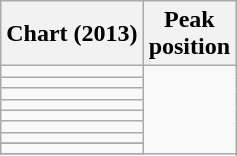<table class="wikitable sortable">
<tr>
<th>Chart (2013)</th>
<th>Peak<br>position</th>
</tr>
<tr>
<td></td>
</tr>
<tr>
<td></td>
</tr>
<tr>
<td></td>
</tr>
<tr>
<td></td>
</tr>
<tr>
<td></td>
</tr>
<tr>
<td></td>
</tr>
<tr>
<td></td>
</tr>
<tr>
</tr>
<tr>
</tr>
<tr>
<td></td>
</tr>
<tr>
</tr>
</table>
